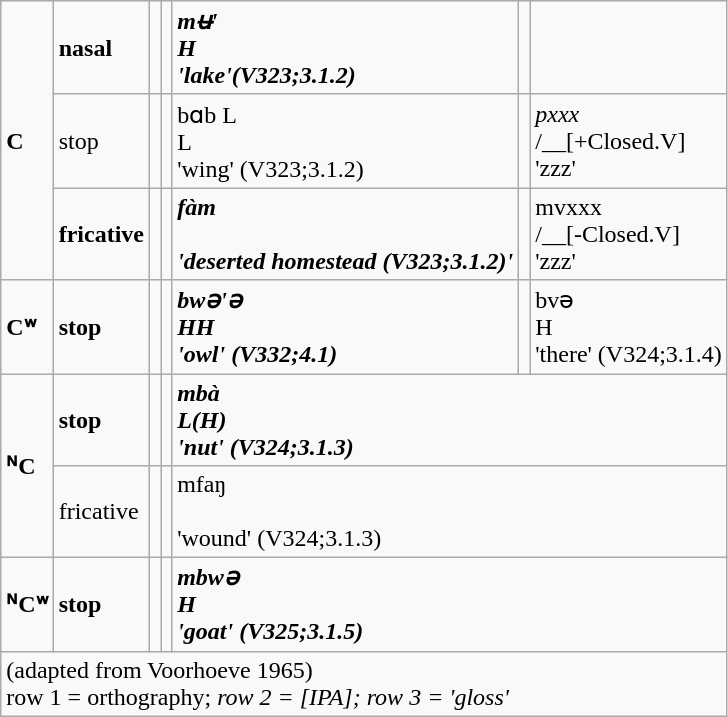<table class="wikitable">
<tr>
<td rowspan="3"><strong>C</strong></td>
<td><strong>nasal</strong></td>
<td></td>
<td></td>
<td><strong><em>m<strong>ʉ'<em><br> H<br>'lake'(V323;3.1.2)</td>
<td></td>
<td></td>
</tr>
<tr>
<td></strong>stop<strong></td>
<td></td>
<td></td>
<td></em></strong>b</strong>ɑb</em>  L<br> L<br>'wing' (V323;3.1.2)</td>
<td></td>
<td><em>pxxx</em><br>  /__[+Closed.V]<br>'zzz'</td>
</tr>
<tr>
<td><strong>fricative</strong></td>
<td></td>
<td></td>
<td><strong><em>f<strong>àm<em><br><br>'deserted homestead (V323;3.1.2)'</td>
<td></td>
<td></em></strong>mv</strong>xxx</em><br>  /__[-Closed.V]<br>'zzz'</td>
</tr>
<tr>
<td><strong>Cʷ</strong></td>
<td><strong>stop</strong></td>
<td></td>
<td></td>
<td><strong><em>bw<strong>ə'ə<em><br> HH<br>'owl' (V332;4.1)</td>
<td></td>
<td></em></strong>bv</strong>ə</em><br> H<br>'there' (V324;3.1.4)</td>
</tr>
<tr>
<td rowspan="2"><strong>ᴺC</strong></td>
<td><strong>stop</strong></td>
<td></td>
<td></td>
<td colspan="3"><strong><em>mb<strong>à<em><br> L(H)<br>'nut' (V324;3.1.3)</td>
</tr>
<tr>
<td></strong>fricative<strong></td>
<td></td>
<td></td>
<td colspan="3"></em></strong>mf</strong>aŋ</em><br><br>'wound' (V324;3.1.3)</td>
</tr>
<tr>
<td><strong>ᴺCʷ</strong></td>
<td><strong>stop</strong></td>
<td></td>
<td></td>
<td colspan="3"><strong><em>mbw<strong>ə<em><br> H<br>'goat' (V325;3.1.5)</td>
</tr>
<tr>
<td colspan="7">(adapted from Voorhoeve 1965)<br>row 1 = </em>orthography;<em> row 2 = [IPA]; row 3 = 'gloss'</td>
</tr>
</table>
